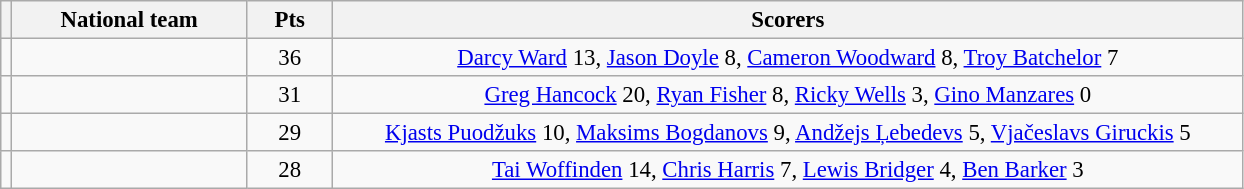<table class=wikitable style="font-size: 95%">
<tr>
<th></th>
<th width=150>National team</th>
<th width=50>Pts</th>
<th width=600>Scorers</th>
</tr>
<tr align=center >
<td></td>
<td align=left></td>
<td>36</td>
<td><a href='#'>Darcy Ward</a> 13, <a href='#'>Jason Doyle</a> 8, <a href='#'>Cameron Woodward</a> 8, <a href='#'>Troy Batchelor</a> 7</td>
</tr>
<tr align=center>
<td></td>
<td align=left></td>
<td>31</td>
<td><a href='#'>Greg Hancock</a> 20, <a href='#'>Ryan Fisher</a> 8, <a href='#'>Ricky Wells</a> 3, <a href='#'>Gino Manzares</a> 0</td>
</tr>
<tr align=center>
<td></td>
<td align=left></td>
<td>29</td>
<td><a href='#'>Kjasts Puodžuks</a> 10, <a href='#'>Maksims Bogdanovs</a> 9, <a href='#'>Andžejs Ļebedevs</a> 5, <a href='#'>Vjačeslavs Giruckis</a> 5</td>
</tr>
<tr align=center>
<td></td>
<td align=left></td>
<td>28</td>
<td><a href='#'>Tai Woffinden</a> 14, <a href='#'>Chris Harris</a> 7, <a href='#'>Lewis Bridger</a> 4, <a href='#'>Ben Barker</a> 3</td>
</tr>
</table>
